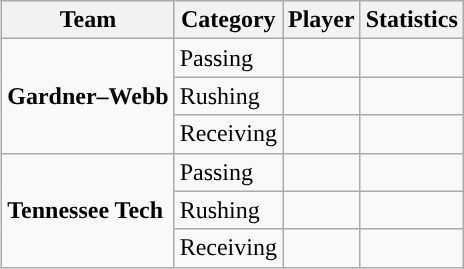<table class="wikitable" style="float: right;">
<tr>
<th>Team</th>
<th>Category</th>
<th>Player</th>
<th>Statistics</th>
</tr>
<tr>
<td rowspan=3><strong>Gardner–Webb</strong></td>
<td>Passing</td>
<td></td>
<td></td>
</tr>
<tr>
<td>Rushing</td>
<td></td>
<td></td>
</tr>
<tr>
<td>Receiving</td>
<td></td>
<td></td>
</tr>
<tr>
<td rowspan=3><strong>Tennessee Tech</strong></td>
<td>Passing</td>
<td></td>
<td></td>
</tr>
<tr>
<td>Rushing</td>
<td></td>
<td></td>
</tr>
<tr>
<td>Receiving</td>
<td></td>
<td></td>
</tr>
</table>
